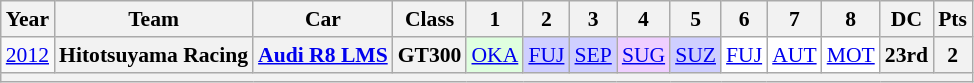<table class="wikitable" style="text-align:center; font-size:90%">
<tr>
<th>Year</th>
<th>Team</th>
<th>Car</th>
<th>Class</th>
<th>1</th>
<th>2</th>
<th>3</th>
<th>4</th>
<th>5</th>
<th>6</th>
<th>7</th>
<th>8</th>
<th>DC</th>
<th>Pts</th>
</tr>
<tr>
<td><a href='#'>2012</a></td>
<th>Hitotsuyama Racing</th>
<th><a href='#'>Audi R8 LMS</a></th>
<th>GT300</th>
<td style="background:#dfffdf;"><a href='#'>OKA</a><br></td>
<td style="background:#cfcfff;"><a href='#'>FUJ</a><br></td>
<td style="background:#cfcfff;"><a href='#'>SEP</a><br></td>
<td style="background:#efcfff;"><a href='#'>SUG</a><br></td>
<td style="background:#cfcfff;"><a href='#'>SUZ</a><br></td>
<td style="background:#fff;"><a href='#'>FUJ</a></td>
<td style="background:#fff;"><a href='#'>AUT</a></td>
<td style="background:#fff;"><a href='#'>MOT</a></td>
<th>23rd</th>
<th>2</th>
</tr>
<tr>
<th colspan="14"></th>
</tr>
</table>
